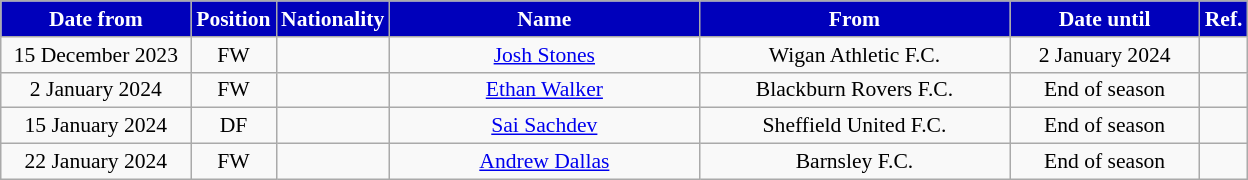<table class="wikitable"  style="text-align:center; font-size:90%; ">
<tr>
<th style="background:#0000BB;color:#fff; width:120px;">Date from</th>
<th style="background:#0000BB;color:#fff; width:50px;">Position</th>
<th style="background:#0000BB;color:#fff; width:50px;">Nationality</th>
<th style="background:#0000BB;color:#fff; width:200px;">Name</th>
<th style="background:#0000BB;color:#fff; width:200px;">From</th>
<th style="background:#0000BB;color:#fff; width:120px;">Date until</th>
<th style="background:#0000BB;color:#fff; width:25px;">Ref.</th>
</tr>
<tr>
<td>15 December 2023</td>
<td>FW</td>
<td></td>
<td><a href='#'>Josh Stones</a></td>
<td> Wigan Athletic F.C.</td>
<td>2 January 2024</td>
<td></td>
</tr>
<tr>
<td>2 January 2024</td>
<td>FW</td>
<td></td>
<td><a href='#'>Ethan Walker</a></td>
<td> Blackburn Rovers F.C.</td>
<td>End of season</td>
<td></td>
</tr>
<tr>
<td>15 January 2024</td>
<td>DF</td>
<td></td>
<td><a href='#'>Sai Sachdev</a></td>
<td> Sheffield United F.C.</td>
<td>End of season</td>
<td></td>
</tr>
<tr>
<td>22 January 2024</td>
<td>FW</td>
<td></td>
<td><a href='#'>Andrew Dallas</a></td>
<td> Barnsley F.C.</td>
<td>End of season</td>
<td></td>
</tr>
</table>
